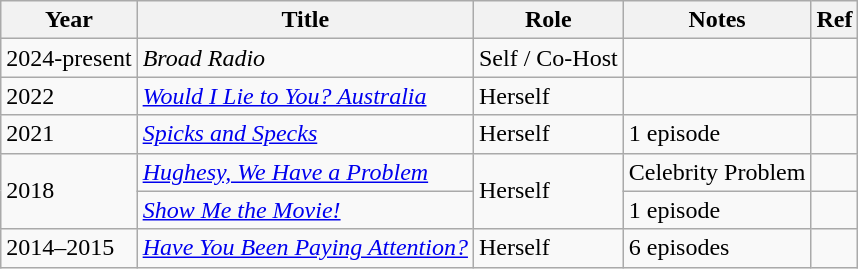<table class="wikitable sortable">
<tr>
<th>Year</th>
<th>Title</th>
<th>Role</th>
<th>Notes</th>
<th>Ref</th>
</tr>
<tr>
<td>2024-present</td>
<td><em>Broad Radio</em></td>
<td>Self / Co-Host</td>
<td></td>
<td></td>
</tr>
<tr>
<td>2022</td>
<td><em><a href='#'>Would I Lie to You? Australia</a></em></td>
<td>Herself</td>
<td></td>
<td></td>
</tr>
<tr>
<td>2021</td>
<td><em><a href='#'>Spicks and Specks</a></em></td>
<td>Herself</td>
<td>1 episode</td>
<td></td>
</tr>
<tr>
<td rowspan="2">2018</td>
<td><em><a href='#'>Hughesy, We Have a Problem</a></em></td>
<td rowspan="2">Herself</td>
<td>Celebrity Problem</td>
<td></td>
</tr>
<tr>
<td><em><a href='#'>Show Me the Movie!</a></em></td>
<td>1 episode</td>
<td></td>
</tr>
<tr>
<td>2014–2015</td>
<td><em><a href='#'>Have You Been Paying Attention?</a></em></td>
<td>Herself</td>
<td>6 episodes</td>
<td></td>
</tr>
</table>
